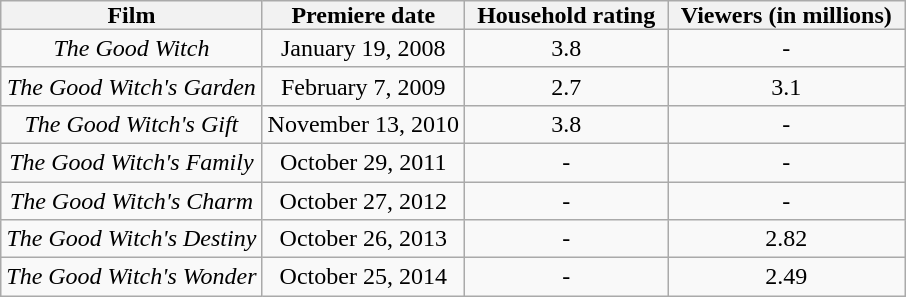<table class="wikitable plainrowheaders" style="text-align:center">
<tr>
<th scope="col" style="padding:0 8px;" rowspan="1">Film</th>
<th scope="col" style="padding:0 8px;" rowspan="1">Premiere date</th>
<th scope="col" style="padding:0 8px;" rowspan="1">Household rating</th>
<th scope="col" style="padding:0 8px;" rowspan="1">Viewers (in millions)</th>
</tr>
<tr>
<td scope="row"><em>The Good Witch</em></td>
<td>January 19, 2008</td>
<td>3.8</td>
<td>-</td>
</tr>
<tr>
<td scope="row"><em>The Good Witch's Garden</em></td>
<td>February 7, 2009</td>
<td>2.7</td>
<td>3.1</td>
</tr>
<tr>
<td scope="row"><em>The Good Witch's Gift</em></td>
<td>November 13, 2010</td>
<td>3.8</td>
<td>-</td>
</tr>
<tr>
<td scope="row"><em>The Good Witch's Family</em></td>
<td>October 29, 2011</td>
<td>-</td>
<td>-</td>
</tr>
<tr>
<td scope="row"><em>The Good Witch's Charm</em></td>
<td>October 27, 2012</td>
<td>-</td>
<td>-</td>
</tr>
<tr>
<td scope="row"><em>The Good Witch's Destiny</em></td>
<td>October 26, 2013</td>
<td>-</td>
<td>2.82</td>
</tr>
<tr>
<td scope="row"><em>The Good Witch's Wonder</em></td>
<td>October 25, 2014</td>
<td>-</td>
<td>2.49</td>
</tr>
</table>
